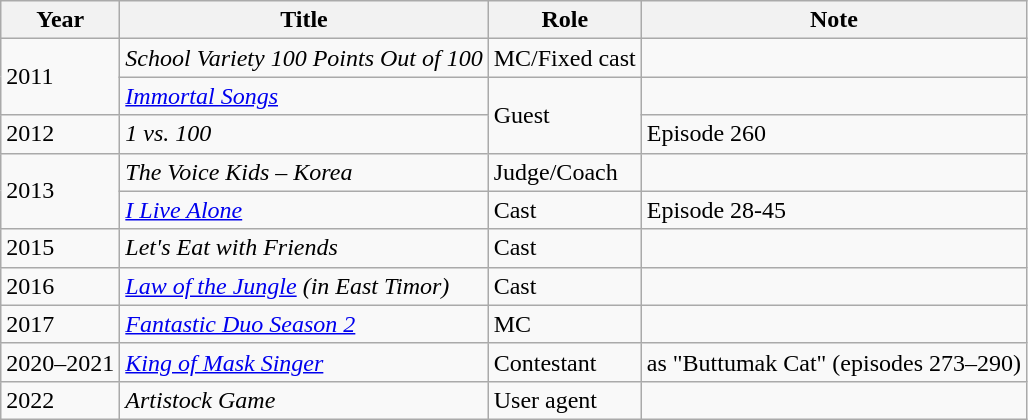<table class="wikitable">
<tr>
<th>Year</th>
<th>Title</th>
<th>Role</th>
<th>Note</th>
</tr>
<tr>
<td rowspan="2">2011</td>
<td><em>School Variety 100 Points Out of 100</em></td>
<td>MC/Fixed cast</td>
<td></td>
</tr>
<tr>
<td><em><a href='#'>Immortal Songs</a></em></td>
<td rowspan="2">Guest</td>
<td></td>
</tr>
<tr>
<td>2012</td>
<td><em>1 vs. 100</em></td>
<td>Episode 260</td>
</tr>
<tr>
<td rowspan="2">2013</td>
<td><em>The Voice Kids – Korea</em></td>
<td>Judge/Coach</td>
<td></td>
</tr>
<tr>
<td><em><a href='#'>I Live Alone</a></em></td>
<td>Cast</td>
<td>Episode 28-45</td>
</tr>
<tr>
<td>2015</td>
<td><em>Let's Eat with Friends</em></td>
<td>Cast</td>
<td></td>
</tr>
<tr>
<td>2016</td>
<td><em><a href='#'>Law of the Jungle</a> (in East Timor)</em></td>
<td>Cast</td>
<td></td>
</tr>
<tr>
<td>2017</td>
<td><em><a href='#'>Fantastic Duo Season 2</a></em></td>
<td>MC</td>
<td></td>
</tr>
<tr>
<td>2020–2021</td>
<td><em><a href='#'>King of Mask Singer</a></em></td>
<td>Contestant</td>
<td>as "Buttumak Cat" (episodes 273–290)</td>
</tr>
<tr>
<td>2022</td>
<td><em>Artistock Game</em></td>
<td>User agent</td>
<td></td>
</tr>
</table>
